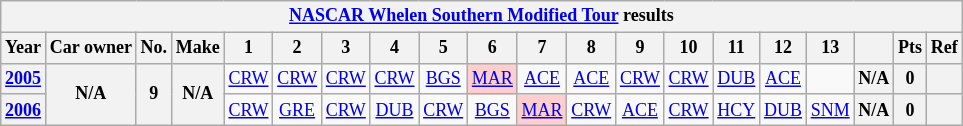<table class="wikitable" style="text-align:center; font-size:75%">
<tr>
<th colspan=21><a href='#'>NASCAR Whelen Southern Modified Tour</a> results</th>
</tr>
<tr>
<th>Year</th>
<th>Car owner</th>
<th>No.</th>
<th>Make</th>
<th>1</th>
<th>2</th>
<th>3</th>
<th>4</th>
<th>5</th>
<th>6</th>
<th>7</th>
<th>8</th>
<th>9</th>
<th>10</th>
<th>11</th>
<th>12</th>
<th>13</th>
<th></th>
<th>Pts</th>
<th>Ref</th>
</tr>
<tr>
<th><a href='#'>2005</a></th>
<th rowspan=2>N/A</th>
<th rowspan=2>9</th>
<th rowspan=2>N/A</th>
<td><a href='#'>CRW</a></td>
<td><a href='#'>CRW</a></td>
<td><a href='#'>CRW</a></td>
<td><a href='#'>CRW</a></td>
<td><a href='#'>BGS</a></td>
<td style="background:#FFCFCF;"><a href='#'>MAR</a><br></td>
<td><a href='#'>ACE</a></td>
<td><a href='#'>ACE</a></td>
<td><a href='#'>CRW</a></td>
<td><a href='#'>CRW</a></td>
<td><a href='#'>DUB</a></td>
<td><a href='#'>ACE</a></td>
<td></td>
<th>N/A</th>
<th>0</th>
<th></th>
</tr>
<tr>
<th><a href='#'>2006</a></th>
<td><a href='#'>CRW</a></td>
<td><a href='#'>GRE</a></td>
<td><a href='#'>CRW</a></td>
<td><a href='#'>DUB</a></td>
<td><a href='#'>CRW</a></td>
<td><a href='#'>BGS</a></td>
<td style="background:#FFCFCF;"><a href='#'>MAR</a><br></td>
<td><a href='#'>CRW</a></td>
<td><a href='#'>ACE</a></td>
<td><a href='#'>CRW</a></td>
<td><a href='#'>HCY</a></td>
<td><a href='#'>DUB</a></td>
<td><a href='#'>SNM</a></td>
<th>N/A</th>
<th>0</th>
<th></th>
</tr>
</table>
